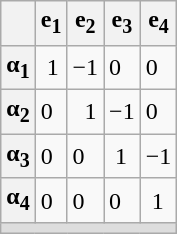<table class=wikitable>
<tr>
<th></th>
<th>e<sub>1</sub></th>
<th>e<sub>2</sub></th>
<th>e<sub>3</sub></th>
<th>e<sub>4</sub></th>
</tr>
<tr>
<th>α<sub>1</sub></th>
<td> 1</td>
<td>−1</td>
<td>0</td>
<td>0</td>
</tr>
<tr>
<th>α<sub>2</sub></th>
<td>0</td>
<td>  1</td>
<td>−1</td>
<td>0</td>
</tr>
<tr>
<th>α<sub>3</sub></th>
<td>0</td>
<td>0</td>
<td> 1</td>
<td>−1</td>
</tr>
<tr>
<th>α<sub>4</sub></th>
<td>0</td>
<td>0</td>
<td>0</td>
<td> 1</td>
</tr>
<tr BGCOLOR="#ddd">
<td colspan=5 align=center></td>
</tr>
</table>
